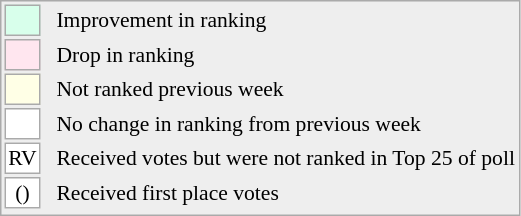<table style="font-size:90%; border:1px solid #aaa; white-space:nowrap; background:#eee;">
<tr>
<td style="background:#d8ffeb; width:20px; border:1px solid #aaa;"> </td>
<td rowspan=6> </td>
<td>Improvement in ranking</td>
</tr>
<tr>
<td style="background:#ffe6ef; width:20px; border:1px solid #aaa;"> </td>
<td>Drop in ranking</td>
</tr>
<tr>
<td style="background:#ffffe6; width:20px; border:1px solid #aaa;"> </td>
<td>Not ranked previous week</td>
</tr>
<tr>
<td style="background:#fff; width:20px; border:1px solid #aaa;"> </td>
<td>No change in ranking from previous week</td>
</tr>
<tr>
<td style="text-align:center; width:20px; border:1px solid #aaa; background:white;">RV</td>
<td>Received votes but were not ranked in Top 25 of poll</td>
</tr>
<tr>
<td style="text-align:center; width:20px; border:1px solid #aaa; background:white;">()</td>
<td>Received first place votes</td>
</tr>
<tr>
</tr>
</table>
